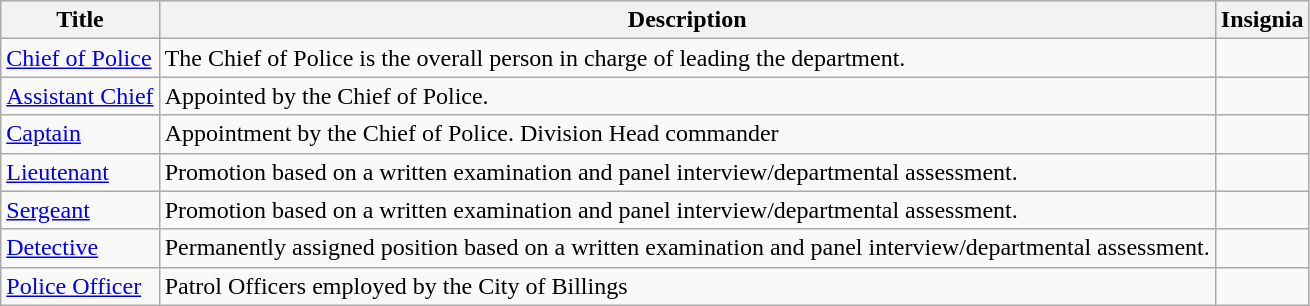<table border="1" cellspacing="0" cellpadding="5" style="border-collapse:collapse;" class="wikitable">
<tr>
<th>Title</th>
<th>Description</th>
<th>Insignia</th>
</tr>
<tr>
<td><a href='#'>Chief of Police</a></td>
<td>The Chief of Police is the overall person in charge of leading the department.</td>
<td></td>
</tr>
<tr>
<td><a href='#'>Assistant Chief</a></td>
<td>Appointed by the Chief of Police.</td>
<td></td>
</tr>
<tr>
<td><a href='#'>Captain</a></td>
<td>Appointment by the Chief of Police. Division Head commander</td>
<td></td>
</tr>
<tr>
<td><a href='#'>Lieutenant</a></td>
<td>Promotion based on a written examination and panel interview/departmental assessment.</td>
<td></td>
</tr>
<tr>
<td><a href='#'>Sergeant</a></td>
<td>Promotion based on a written examination and panel interview/departmental assessment.</td>
<td></td>
</tr>
<tr>
<td><a href='#'>Detective</a></td>
<td>Permanently assigned position based on a written examination and panel interview/departmental assessment.</td>
</tr>
<tr>
<td><a href='#'>Police Officer</a></td>
<td>Patrol Officers employed by the City of Billings</td>
<td></td>
</tr>
</table>
